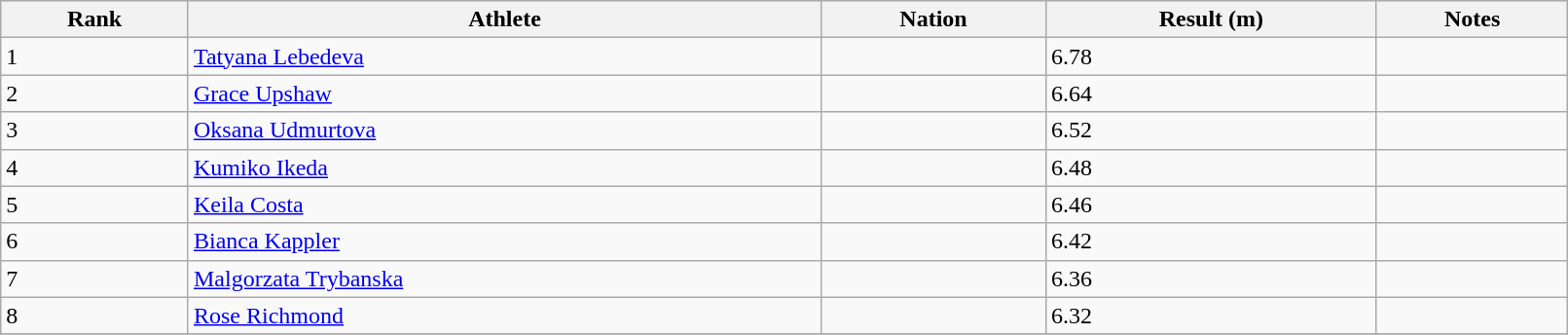<table class="wikitable" style="text=align:center;" width=85%>
<tr>
<th>Rank</th>
<th>Athlete</th>
<th>Nation</th>
<th>Result (m)</th>
<th>Notes</th>
</tr>
<tr>
<td>1</td>
<td><a href='#'>Tatyana Lebedeva</a></td>
<td></td>
<td>6.78</td>
<td></td>
</tr>
<tr>
<td>2</td>
<td><a href='#'>Grace Upshaw</a></td>
<td></td>
<td>6.64</td>
<td></td>
</tr>
<tr>
<td>3</td>
<td><a href='#'>Oksana Udmurtova</a></td>
<td></td>
<td>6.52</td>
<td></td>
</tr>
<tr>
<td>4</td>
<td><a href='#'>Kumiko Ikeda</a></td>
<td></td>
<td>6.48</td>
<td></td>
</tr>
<tr>
<td>5</td>
<td><a href='#'>Keila Costa</a></td>
<td></td>
<td>6.46</td>
<td></td>
</tr>
<tr>
<td>6</td>
<td><a href='#'>Bianca Kappler</a></td>
<td></td>
<td>6.42</td>
<td></td>
</tr>
<tr>
<td>7</td>
<td><a href='#'>Malgorzata Trybanska</a></td>
<td></td>
<td>6.36</td>
<td></td>
</tr>
<tr>
<td>8</td>
<td><a href='#'>Rose Richmond</a></td>
<td></td>
<td>6.32</td>
<td></td>
</tr>
<tr>
</tr>
</table>
